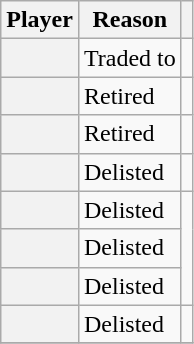<table class="wikitable plainrowheaders">
<tr>
<th scope="col">Player</th>
<th scope="col">Reason</th>
<th scope="col"></th>
</tr>
<tr>
<th scope="row"></th>
<td>Traded to </td>
<td align="center"></td>
</tr>
<tr>
<th scope="row"></th>
<td>Retired</td>
<td align="center"></td>
</tr>
<tr>
<th scope="row"></th>
<td>Retired</td>
<td align="center"></td>
</tr>
<tr>
<th scope="row"></th>
<td>Delisted</td>
<td align="center"></td>
</tr>
<tr>
<th scope="row"></th>
<td>Delisted</td>
<td align="center" rowspan=3></td>
</tr>
<tr>
<th scope="row"></th>
<td>Delisted</td>
</tr>
<tr>
<th scope="row"></th>
<td>Delisted</td>
</tr>
<tr>
<th scope="row"></th>
<td>Delisted</td>
<td align="center"></td>
</tr>
<tr>
</tr>
</table>
